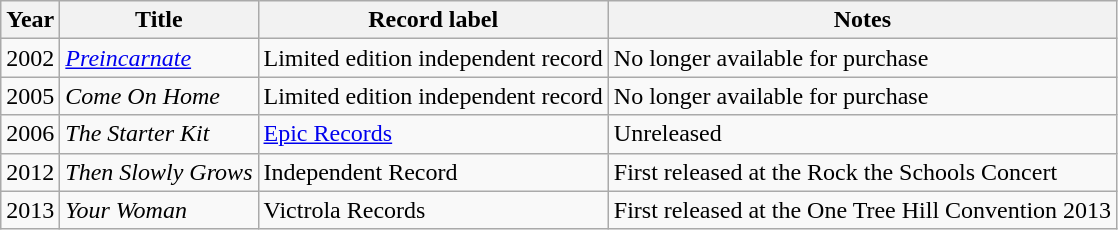<table class="wikitable">
<tr>
<th>Year</th>
<th>Title</th>
<th>Record label</th>
<th>Notes</th>
</tr>
<tr>
<td>2002</td>
<td><em><a href='#'>Preincarnate</a></em></td>
<td>Limited edition independent record</td>
<td>No longer available for purchase</td>
</tr>
<tr>
<td>2005</td>
<td><em>Come On Home</em></td>
<td>Limited edition independent record</td>
<td>No longer available for purchase</td>
</tr>
<tr>
<td>2006</td>
<td><em>The Starter Kit</em></td>
<td><a href='#'>Epic Records</a></td>
<td>Unreleased</td>
</tr>
<tr>
<td>2012</td>
<td><em>Then Slowly Grows</em></td>
<td>Independent Record</td>
<td>First released at the Rock the Schools Concert</td>
</tr>
<tr>
<td>2013</td>
<td><em>Your Woman</em></td>
<td>Victrola Records</td>
<td>First released at the One Tree Hill Convention 2013</td>
</tr>
</table>
